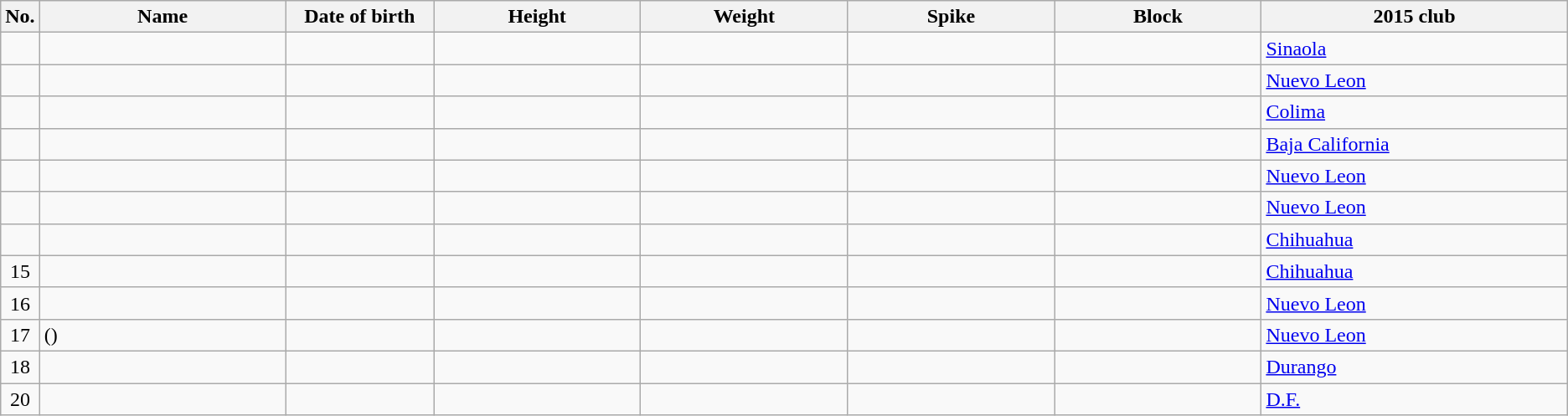<table class="wikitable sortable" style="text-align:center;">
<tr>
<th>No.</th>
<th style="width:12em">Name</th>
<th style="width:7em">Date of birth</th>
<th style="width:10em">Height</th>
<th style="width:10em">Weight</th>
<th style="width:10em">Spike</th>
<th style="width:10em">Block</th>
<th style="width:15em">2015 club</th>
</tr>
<tr>
<td></td>
<td align=left></td>
<td align=right></td>
<td></td>
<td></td>
<td></td>
<td></td>
<td align=left> <a href='#'>Sinaola</a></td>
</tr>
<tr>
<td></td>
<td align=left></td>
<td align=right></td>
<td></td>
<td></td>
<td></td>
<td></td>
<td align=left> <a href='#'>Nuevo Leon</a></td>
</tr>
<tr>
<td></td>
<td align=left></td>
<td align=right></td>
<td></td>
<td></td>
<td></td>
<td></td>
<td align=left> <a href='#'>Colima</a></td>
</tr>
<tr>
<td></td>
<td align=left></td>
<td align=right></td>
<td></td>
<td></td>
<td></td>
<td></td>
<td align=left> <a href='#'>Baja California</a></td>
</tr>
<tr>
<td></td>
<td align=left></td>
<td align=right></td>
<td></td>
<td></td>
<td></td>
<td></td>
<td align=left> <a href='#'>Nuevo Leon</a></td>
</tr>
<tr>
<td></td>
<td align=left></td>
<td align=right></td>
<td></td>
<td></td>
<td></td>
<td></td>
<td align=left> <a href='#'>Nuevo Leon</a></td>
</tr>
<tr>
<td></td>
<td align=left></td>
<td align=right></td>
<td></td>
<td></td>
<td></td>
<td></td>
<td align=left> <a href='#'>Chihuahua</a></td>
</tr>
<tr>
<td>15</td>
<td align=left></td>
<td align=right></td>
<td></td>
<td></td>
<td></td>
<td></td>
<td align=left> <a href='#'>Chihuahua</a></td>
</tr>
<tr>
<td>16</td>
<td align=left></td>
<td align=right></td>
<td></td>
<td></td>
<td></td>
<td></td>
<td align=left> <a href='#'>Nuevo Leon</a></td>
</tr>
<tr>
<td>17</td>
<td align=left> ()</td>
<td align=right></td>
<td></td>
<td></td>
<td></td>
<td></td>
<td align=left> <a href='#'>Nuevo Leon</a></td>
</tr>
<tr>
<td>18</td>
<td align=left></td>
<td align=right></td>
<td></td>
<td></td>
<td></td>
<td></td>
<td align=left> <a href='#'>Durango</a></td>
</tr>
<tr>
<td>20</td>
<td align=left></td>
<td align=right></td>
<td></td>
<td></td>
<td></td>
<td></td>
<td align=left> <a href='#'>D.F.</a></td>
</tr>
</table>
